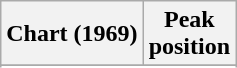<table class="wikitable sortable plainrowheaders" style="text-align:center">
<tr>
<th scope="col">Chart (1969)</th>
<th scope="col">Peak<br> position</th>
</tr>
<tr>
</tr>
<tr>
</tr>
<tr>
</tr>
<tr>
</tr>
<tr>
</tr>
</table>
